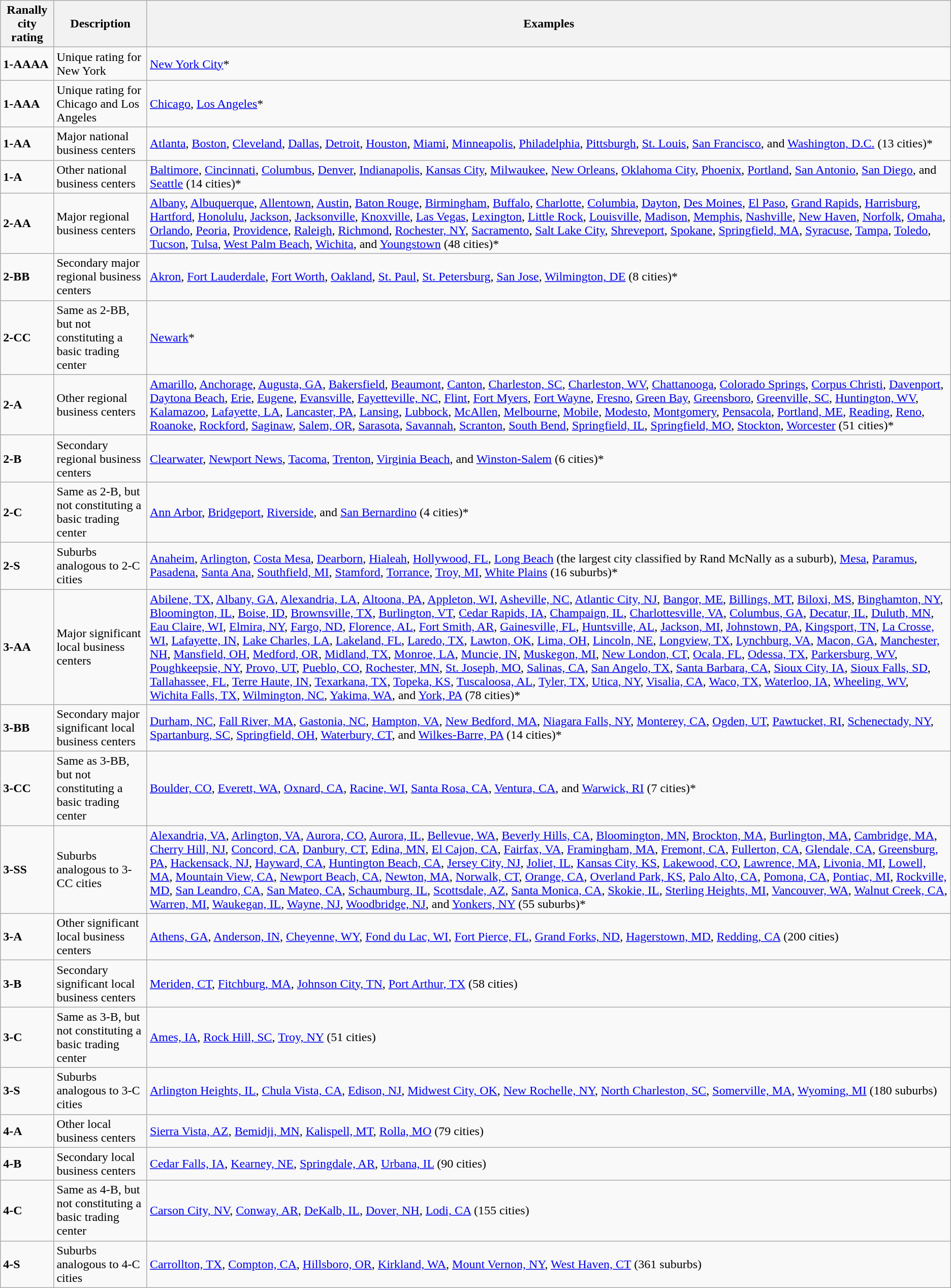<table class="wikitable">
<tr>
<th>Ranally city rating</th>
<th>Description</th>
<th>Examples </th>
</tr>
<tr>
<td><strong>1-AAAA</strong></td>
<td>Unique rating for New York</td>
<td><a href='#'>New York City</a>*</td>
</tr>
<tr>
<td><strong>1-AAA</strong></td>
<td>Unique rating for Chicago and Los Angeles</td>
<td><a href='#'>Chicago</a>, <a href='#'>Los Angeles</a>*</td>
</tr>
<tr>
<td><strong>1-AA</strong></td>
<td>Major national business centers</td>
<td><a href='#'>Atlanta</a>, <a href='#'>Boston</a>, <a href='#'>Cleveland</a>, <a href='#'>Dallas</a>, <a href='#'>Detroit</a>, <a href='#'>Houston</a>, <a href='#'>Miami</a>, <a href='#'>Minneapolis</a>, <a href='#'>Philadelphia</a>, <a href='#'>Pittsburgh</a>, <a href='#'>St. Louis</a>, <a href='#'>San Francisco</a>, and <a href='#'>Washington, D.C.</a> (13 cities)*</td>
</tr>
<tr>
<td><strong>1-A</strong></td>
<td>Other national business centers</td>
<td><a href='#'>Baltimore</a>, <a href='#'>Cincinnati</a>, <a href='#'>Columbus</a>, <a href='#'>Denver</a>, <a href='#'>Indianapolis</a>, <a href='#'>Kansas City</a>, <a href='#'>Milwaukee</a>, <a href='#'>New Orleans</a>, <a href='#'>Oklahoma City</a>, <a href='#'>Phoenix</a>, <a href='#'>Portland</a>, <a href='#'>San Antonio</a>, <a href='#'>San Diego</a>, and <a href='#'>Seattle</a> (14 cities)*</td>
</tr>
<tr>
<td><strong>2-AA</strong></td>
<td>Major regional business centers</td>
<td><a href='#'>Albany</a>, <a href='#'>Albuquerque</a>, <a href='#'>Allentown</a>, <a href='#'>Austin</a>, <a href='#'>Baton Rouge</a>, <a href='#'>Birmingham</a>, <a href='#'>Buffalo</a>, <a href='#'>Charlotte</a>, <a href='#'>Columbia</a>, <a href='#'>Dayton</a>, <a href='#'>Des Moines</a>, <a href='#'>El Paso</a>, <a href='#'>Grand Rapids</a>, <a href='#'>Harrisburg</a>, <a href='#'>Hartford</a>, <a href='#'>Honolulu</a>, <a href='#'>Jackson</a>, <a href='#'>Jacksonville</a>, <a href='#'>Knoxville</a>, <a href='#'>Las Vegas</a>, <a href='#'>Lexington</a>, <a href='#'>Little Rock</a>, <a href='#'>Louisville</a>, <a href='#'>Madison</a>, <a href='#'>Memphis</a>, <a href='#'>Nashville</a>, <a href='#'>New Haven</a>, <a href='#'>Norfolk</a>, <a href='#'>Omaha</a>, <a href='#'>Orlando</a>, <a href='#'>Peoria</a>, <a href='#'>Providence</a>, <a href='#'>Raleigh</a>, <a href='#'>Richmond</a>, <a href='#'>Rochester, NY</a>, <a href='#'>Sacramento</a>, <a href='#'>Salt Lake City</a>, <a href='#'>Shreveport</a>, <a href='#'>Spokane</a>, <a href='#'>Springfield, MA</a>, <a href='#'>Syracuse</a>, <a href='#'>Tampa</a>, <a href='#'>Toledo</a>, <a href='#'>Tucson</a>, <a href='#'>Tulsa</a>, <a href='#'>West Palm Beach</a>, <a href='#'>Wichita</a>, and <a href='#'>Youngstown</a> (48 cities)*</td>
</tr>
<tr>
<td><strong>2-BB</strong></td>
<td>Secondary major regional business centers</td>
<td><a href='#'>Akron</a>, <a href='#'>Fort Lauderdale</a>, <a href='#'>Fort Worth</a>, <a href='#'>Oakland</a>, <a href='#'>St. Paul</a>, <a href='#'>St. Petersburg</a>, <a href='#'>San Jose</a>, <a href='#'>Wilmington, DE</a> (8 cities)*</td>
</tr>
<tr>
<td><strong>2-CC</strong></td>
<td>Same as 2-BB, but not constituting a basic trading center</td>
<td><a href='#'>Newark</a>*</td>
</tr>
<tr>
<td><strong>2-A</strong></td>
<td>Other regional business centers</td>
<td><a href='#'>Amarillo</a>, <a href='#'>Anchorage</a>, <a href='#'>Augusta, GA</a>, <a href='#'>Bakersfield</a>, <a href='#'>Beaumont</a>, <a href='#'>Canton</a>, <a href='#'>Charleston, SC</a>, <a href='#'>Charleston, WV</a>, <a href='#'>Chattanooga</a>, <a href='#'>Colorado Springs</a>, <a href='#'>Corpus Christi</a>, <a href='#'>Davenport</a>, <a href='#'>Daytona Beach</a>, <a href='#'>Erie</a>, <a href='#'>Eugene</a>, <a href='#'>Evansville</a>, <a href='#'>Fayetteville, NC</a>, <a href='#'>Flint</a>, <a href='#'>Fort Myers</a>, <a href='#'>Fort Wayne</a>, <a href='#'>Fresno</a>, <a href='#'>Green Bay</a>, <a href='#'>Greensboro</a>, <a href='#'>Greenville, SC</a>, <a href='#'>Huntington, WV</a>, <a href='#'>Kalamazoo</a>, <a href='#'>Lafayette, LA</a>, <a href='#'>Lancaster, PA</a>, <a href='#'>Lansing</a>, <a href='#'>Lubbock</a>, <a href='#'>McAllen</a>, <a href='#'>Melbourne</a>, <a href='#'>Mobile</a>, <a href='#'>Modesto</a>, <a href='#'>Montgomery</a>, <a href='#'>Pensacola</a>, <a href='#'>Portland, ME</a>, <a href='#'>Reading</a>, <a href='#'>Reno</a>, <a href='#'>Roanoke</a>, <a href='#'>Rockford</a>, <a href='#'>Saginaw</a>, <a href='#'>Salem, OR</a>, <a href='#'>Sarasota</a>, <a href='#'>Savannah</a>, <a href='#'>Scranton</a>, <a href='#'>South Bend</a>, <a href='#'>Springfield, IL</a>, <a href='#'>Springfield, MO</a>, <a href='#'>Stockton</a>, <a href='#'>Worcester</a> (51 cities)*</td>
</tr>
<tr>
<td><strong>2-B</strong></td>
<td>Secondary regional business centers</td>
<td><a href='#'>Clearwater</a>, <a href='#'>Newport News</a>, <a href='#'>Tacoma</a>, <a href='#'>Trenton</a>, <a href='#'>Virginia Beach</a>, and <a href='#'>Winston-Salem</a> (6 cities)*</td>
</tr>
<tr>
<td><strong>2-C</strong></td>
<td>Same as 2-B, but not constituting a basic trading center</td>
<td><a href='#'>Ann Arbor</a>, <a href='#'>Bridgeport</a>, <a href='#'>Riverside</a>, and <a href='#'>San Bernardino</a> (4 cities)*</td>
</tr>
<tr>
<td><strong>2-S</strong></td>
<td>Suburbs analogous to 2-C cities</td>
<td><a href='#'>Anaheim</a>, <a href='#'>Arlington</a>, <a href='#'>Costa Mesa</a>, <a href='#'>Dearborn</a>, <a href='#'>Hialeah</a>, <a href='#'>Hollywood, FL</a>, <a href='#'>Long Beach</a> (the largest city classified by Rand McNally as a suburb), <a href='#'>Mesa</a>, <a href='#'>Paramus</a>, <a href='#'>Pasadena</a>, <a href='#'>Santa Ana</a>, <a href='#'>Southfield, MI</a>, <a href='#'>Stamford</a>, <a href='#'>Torrance</a>, <a href='#'>Troy, MI</a>, <a href='#'>White Plains</a> (16 suburbs)*</td>
</tr>
<tr>
<td><strong>3-AA</strong></td>
<td>Major significant local business centers</td>
<td><a href='#'>Abilene, TX</a>, <a href='#'>Albany, GA</a>, <a href='#'>Alexandria, LA</a>, <a href='#'>Altoona, PA</a>, <a href='#'>Appleton, WI</a>, <a href='#'>Asheville, NC</a>, <a href='#'>Atlantic City, NJ</a>, <a href='#'>Bangor, ME</a>, <a href='#'>Billings, MT</a>, <a href='#'>Biloxi, MS</a>, <a href='#'>Binghamton, NY</a>, <a href='#'>Bloomington, IL</a>, <a href='#'>Boise, ID</a>, <a href='#'>Brownsville, TX</a>, <a href='#'>Burlington, VT</a>, <a href='#'>Cedar Rapids, IA</a>, <a href='#'>Champaign, IL</a>, <a href='#'>Charlottesville, VA</a>, <a href='#'>Columbus, GA</a>, <a href='#'>Decatur, IL</a>, <a href='#'>Duluth, MN</a>, <a href='#'>Eau Claire, WI</a>, <a href='#'>Elmira, NY</a>, <a href='#'>Fargo, ND</a>, <a href='#'>Florence, AL</a>, <a href='#'>Fort Smith, AR</a>, <a href='#'>Gainesville, FL</a>, <a href='#'>Huntsville, AL</a>, <a href='#'>Jackson, MI</a>, <a href='#'>Johnstown, PA</a>, <a href='#'>Kingsport, TN</a>, <a href='#'>La Crosse, WI</a>, <a href='#'>Lafayette, IN</a>, <a href='#'>Lake Charles, LA</a>, <a href='#'>Lakeland, FL</a>, <a href='#'>Laredo, TX</a>, <a href='#'>Lawton, OK</a>, <a href='#'>Lima, OH</a>, <a href='#'>Lincoln, NE</a>, <a href='#'>Longview, TX</a>, <a href='#'>Lynchburg, VA</a>, <a href='#'>Macon, GA</a>, <a href='#'>Manchester, NH</a>, <a href='#'>Mansfield, OH</a>, <a href='#'>Medford, OR</a>, <a href='#'>Midland, TX</a>, <a href='#'>Monroe, LA</a>, <a href='#'>Muncie, IN</a>, <a href='#'>Muskegon, MI</a>, <a href='#'>New London, CT</a>, <a href='#'>Ocala, FL</a>, <a href='#'>Odessa, TX</a>, <a href='#'>Parkersburg, WV</a>, <a href='#'>Poughkeepsie, NY</a>, <a href='#'>Provo, UT</a>, <a href='#'>Pueblo, CO</a>, <a href='#'>Rochester, MN</a>, <a href='#'>St. Joseph, MO</a>, <a href='#'>Salinas, CA</a>, <a href='#'>San Angelo, TX</a>, <a href='#'>Santa Barbara, CA</a>, <a href='#'>Sioux City, IA</a>, <a href='#'>Sioux Falls, SD</a>, <a href='#'>Tallahassee, FL</a>, <a href='#'>Terre Haute, IN</a>, <a href='#'>Texarkana, TX</a>, <a href='#'>Topeka, KS</a>, <a href='#'>Tuscaloosa, AL</a>, <a href='#'>Tyler, TX</a>, <a href='#'>Utica, NY</a>, <a href='#'>Visalia, CA</a>, <a href='#'>Waco, TX</a>, <a href='#'>Waterloo, IA</a>, <a href='#'>Wheeling, WV</a>, <a href='#'>Wichita Falls, TX</a>, <a href='#'>Wilmington, NC</a>, <a href='#'>Yakima, WA</a>, and <a href='#'>York, PA</a> (78 cities)*</td>
</tr>
<tr>
<td><strong>3-BB</strong></td>
<td>Secondary major significant local business centers</td>
<td><a href='#'>Durham, NC</a>, <a href='#'>Fall River, MA</a>, <a href='#'>Gastonia, NC</a>, <a href='#'>Hampton, VA</a>, <a href='#'>New Bedford, MA</a>, <a href='#'>Niagara Falls, NY</a>, <a href='#'>Monterey, CA</a>, <a href='#'>Ogden, UT</a>, <a href='#'>Pawtucket, RI</a>, <a href='#'>Schenectady, NY</a>, <a href='#'>Spartanburg, SC</a>, <a href='#'>Springfield, OH</a>, <a href='#'>Waterbury, CT</a>, and <a href='#'>Wilkes-Barre, PA</a> (14 cities)*</td>
</tr>
<tr>
<td><strong>3-CC</strong></td>
<td>Same as 3-BB, but not constituting a basic trading center</td>
<td><a href='#'>Boulder, CO</a>, <a href='#'>Everett, WA</a>, <a href='#'>Oxnard, CA</a>, <a href='#'>Racine, WI</a>, <a href='#'>Santa Rosa, CA</a>, <a href='#'>Ventura, CA</a>, and <a href='#'>Warwick, RI</a> (7 cities)*</td>
</tr>
<tr>
<td><strong>3-SS</strong></td>
<td>Suburbs analogous to 3-CC cities</td>
<td><a href='#'>Alexandria, VA</a>, <a href='#'>Arlington, VA</a>, <a href='#'>Aurora, CO</a>, <a href='#'>Aurora, IL</a>, <a href='#'>Bellevue, WA</a>, <a href='#'>Beverly Hills, CA</a>, <a href='#'>Bloomington, MN</a>, <a href='#'>Brockton, MA</a>, <a href='#'>Burlington, MA</a>, <a href='#'>Cambridge, MA</a>, <a href='#'>Cherry Hill, NJ</a>, <a href='#'>Concord, CA</a>, <a href='#'>Danbury, CT</a>, <a href='#'>Edina, MN</a>, <a href='#'>El Cajon, CA</a>, <a href='#'>Fairfax, VA</a>, <a href='#'>Framingham, MA</a>, <a href='#'>Fremont, CA</a>, <a href='#'>Fullerton, CA</a>, <a href='#'>Glendale, CA</a>, <a href='#'>Greensburg, PA</a>, <a href='#'>Hackensack, NJ</a>, <a href='#'>Hayward, CA</a>, <a href='#'>Huntington Beach, CA</a>, <a href='#'>Jersey City, NJ</a>, <a href='#'>Joliet, IL</a>, <a href='#'>Kansas City, KS</a>, <a href='#'>Lakewood, CO</a>, <a href='#'>Lawrence, MA</a>, <a href='#'>Livonia, MI</a>, <a href='#'>Lowell, MA</a>, <a href='#'>Mountain View, CA</a>, <a href='#'>Newport Beach, CA</a>, <a href='#'>Newton, MA</a>, <a href='#'>Norwalk, CT</a>, <a href='#'>Orange, CA</a>, <a href='#'>Overland Park, KS</a>, <a href='#'>Palo Alto, CA</a>, <a href='#'>Pomona, CA</a>, <a href='#'>Pontiac, MI</a>, <a href='#'>Rockville, MD</a>, <a href='#'>San Leandro, CA</a>, <a href='#'>San Mateo, CA</a>, <a href='#'>Schaumburg, IL</a>, <a href='#'>Scottsdale, AZ</a>, <a href='#'>Santa Monica, CA</a>, <a href='#'>Skokie, IL</a>, <a href='#'>Sterling Heights, MI</a>, <a href='#'>Vancouver, WA</a>, <a href='#'>Walnut Creek, CA</a>, <a href='#'>Warren, MI</a>, <a href='#'>Waukegan, IL</a>, <a href='#'>Wayne, NJ</a>, <a href='#'>Woodbridge, NJ</a>, and <a href='#'>Yonkers, NY</a> (55 suburbs)*</td>
</tr>
<tr>
<td><strong>3-A</strong></td>
<td>Other significant local business centers</td>
<td><a href='#'>Athens, GA</a>, <a href='#'>Anderson, IN</a>, <a href='#'>Cheyenne, WY</a>, <a href='#'>Fond du Lac, WI</a>, <a href='#'>Fort Pierce, FL</a>, <a href='#'>Grand Forks, ND</a>, <a href='#'>Hagerstown, MD</a>, <a href='#'>Redding, CA</a> (200 cities)</td>
</tr>
<tr>
<td><strong>3-B</strong></td>
<td>Secondary significant local business centers</td>
<td><a href='#'>Meriden, CT</a>, <a href='#'>Fitchburg, MA</a>, <a href='#'>Johnson City, TN</a>, <a href='#'>Port Arthur, TX</a> (58 cities)</td>
</tr>
<tr>
<td><strong>3-C</strong></td>
<td>Same as 3-B, but not constituting a basic trading center</td>
<td><a href='#'>Ames, IA</a>, <a href='#'>Rock Hill, SC</a>, <a href='#'>Troy, NY</a> (51 cities)</td>
</tr>
<tr>
<td><strong>3-S</strong></td>
<td>Suburbs analogous to 3-C cities</td>
<td><a href='#'>Arlington Heights, IL</a>, <a href='#'>Chula Vista, CA</a>, <a href='#'>Edison, NJ</a>, <a href='#'>Midwest City, OK</a>, <a href='#'>New Rochelle, NY</a>, <a href='#'>North Charleston, SC</a>, <a href='#'>Somerville, MA</a>, <a href='#'>Wyoming, MI</a> (180 suburbs)</td>
</tr>
<tr>
<td><strong>4-A</strong></td>
<td>Other local business centers</td>
<td><a href='#'>Sierra Vista, AZ</a>, <a href='#'>Bemidji, MN</a>, <a href='#'>Kalispell, MT</a>, <a href='#'>Rolla, MO</a> (79 cities)</td>
</tr>
<tr>
<td><strong>4-B</strong></td>
<td>Secondary local business centers</td>
<td><a href='#'>Cedar Falls, IA</a>, <a href='#'>Kearney, NE</a>, <a href='#'>Springdale, AR</a>, <a href='#'>Urbana, IL</a> (90 cities)</td>
</tr>
<tr>
<td><strong>4-C</strong></td>
<td>Same as 4-B, but not constituting a basic trading center</td>
<td><a href='#'>Carson City, NV</a>, <a href='#'>Conway, AR</a>, <a href='#'>DeKalb, IL</a>, <a href='#'>Dover, NH</a>, <a href='#'>Lodi, CA</a> (155 cities)</td>
</tr>
<tr>
<td><strong>4-S</strong></td>
<td>Suburbs analogous to 4-C cities</td>
<td><a href='#'>Carrollton, TX</a>, <a href='#'>Compton, CA</a>, <a href='#'>Hillsboro, OR</a>, <a href='#'>Kirkland, WA</a>, <a href='#'>Mount Vernon, NY</a>, <a href='#'>West Haven, CT</a> (361 suburbs)</td>
</tr>
</table>
